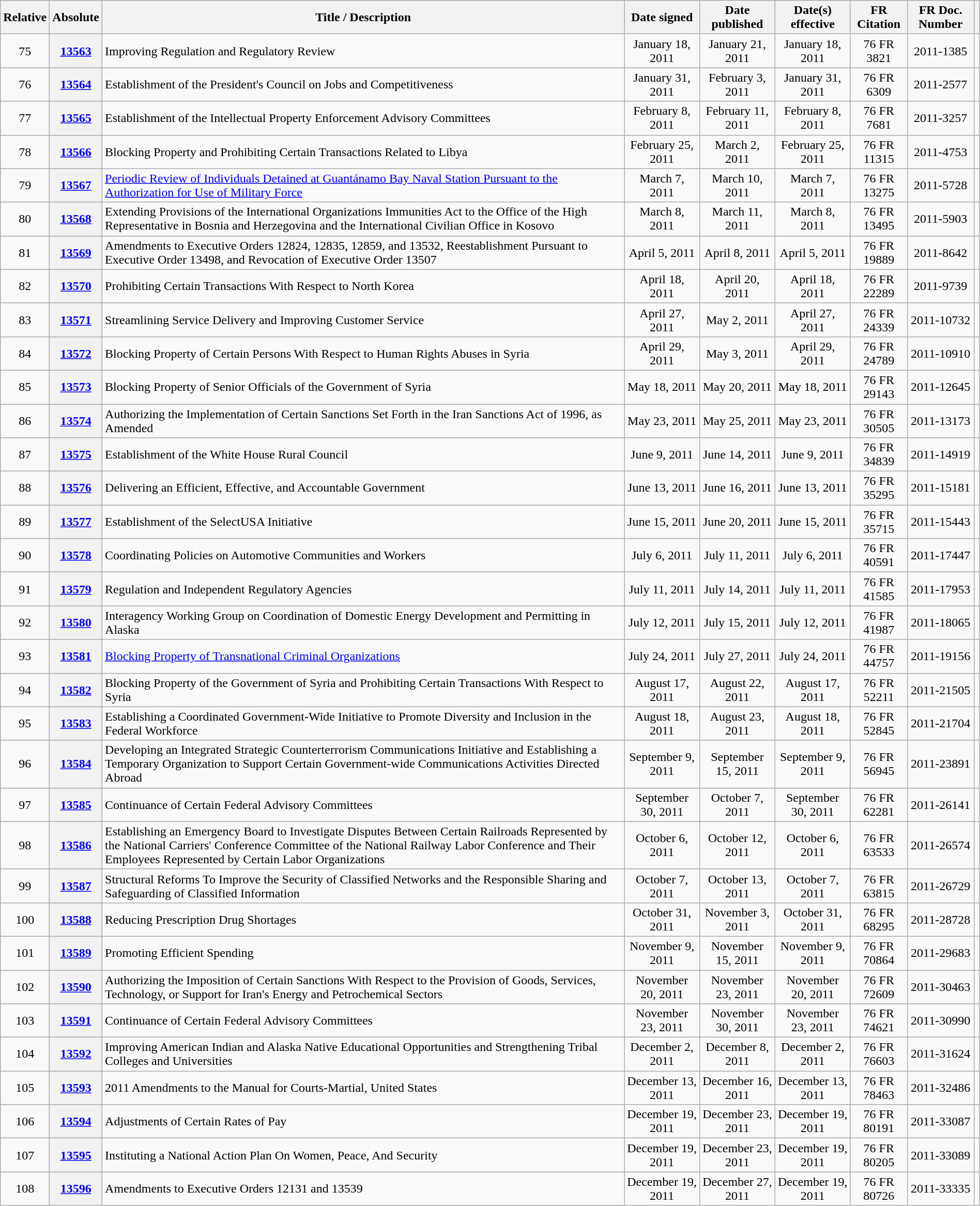<table class="wikitable sortable plainrowheaders" style="width:100%">
<tr style="text-align:center">
<th>Relative </th>
<th>Absolute </th>
<th>Title / Description</th>
<th>Date signed</th>
<th>Date published</th>
<th>Date(s) effective</th>
<th>FR Citation</th>
<th>FR Doc. Number</th>
<th class="unsortable"></th>
</tr>
<tr style="text-align:center">
<td>75</td>
<th><a href='#'>13563</a></th>
<td style="text-align:left">Improving Regulation and Regulatory Review</td>
<td>January 18, 2011</td>
<td>January 21, 2011</td>
<td>January 18, 2011</td>
<td>76 FR 3821</td>
<td>2011-1385</td>
<td></td>
</tr>
<tr style="text-align:center">
<td>76</td>
<th><a href='#'>13564</a></th>
<td style="text-align:left">Establishment of the President's Council on Jobs and Competitiveness</td>
<td>January 31, 2011</td>
<td>February 3, 2011</td>
<td>January 31, 2011</td>
<td>76 FR 6309</td>
<td>2011-2577</td>
<td></td>
</tr>
<tr style="text-align:center">
<td>77</td>
<th><a href='#'>13565</a></th>
<td style="text-align:left">Establishment of the Intellectual Property Enforcement Advisory Committees</td>
<td>February 8, 2011</td>
<td>February 11, 2011</td>
<td>February 8, 2011</td>
<td>76 FR 7681</td>
<td>2011-3257</td>
<td></td>
</tr>
<tr style="text-align:center">
<td>78</td>
<th><a href='#'>13566</a></th>
<td style="text-align:left">Blocking Property and Prohibiting Certain Transactions Related to Libya</td>
<td>February 25, 2011</td>
<td>March 2, 2011</td>
<td>February 25, 2011</td>
<td>76 FR 11315</td>
<td>2011-4753</td>
<td></td>
</tr>
<tr style="text-align:center">
<td>79</td>
<th><a href='#'>13567</a></th>
<td style="text-align:left"><a href='#'>Periodic Review of Individuals Detained at Guantánamo Bay Naval Station Pursuant to the Authorization for Use of Military Force</a></td>
<td>March 7, 2011</td>
<td>March 10, 2011</td>
<td>March 7, 2011</td>
<td>76 FR 13275</td>
<td>2011-5728</td>
<td></td>
</tr>
<tr style="text-align:center">
<td>80</td>
<th><a href='#'>13568</a></th>
<td style="text-align:left">Extending Provisions of the International Organizations Immunities Act to the Office of the High Representative in Bosnia and Herzegovina and the International Civilian Office in Kosovo</td>
<td>March 8, 2011</td>
<td>March 11, 2011</td>
<td>March 8, 2011</td>
<td>76 FR 13495</td>
<td>2011-5903</td>
<td></td>
</tr>
<tr style="text-align:center">
<td>81</td>
<th><a href='#'>13569</a></th>
<td style="text-align:left">Amendments to Executive Orders 12824, 12835, 12859, and 13532, Reestablishment Pursuant to Executive Order 13498, and Revocation of Executive Order 13507</td>
<td>April 5, 2011</td>
<td>April 8, 2011</td>
<td>April 5, 2011</td>
<td>76 FR 19889</td>
<td>2011-8642</td>
<td></td>
</tr>
<tr style="text-align:center">
<td>82</td>
<th><a href='#'>13570</a></th>
<td style="text-align:left">Prohibiting Certain Transactions With Respect to North Korea</td>
<td>April 18, 2011</td>
<td>April 20, 2011</td>
<td>April 18, 2011</td>
<td>76 FR 22289</td>
<td>2011-9739</td>
<td></td>
</tr>
<tr style="text-align:center">
<td>83</td>
<th><a href='#'>13571</a></th>
<td style="text-align:left">Streamlining Service Delivery and Improving Customer Service</td>
<td>April 27, 2011</td>
<td>May 2, 2011</td>
<td>April 27, 2011</td>
<td>76 FR 24339</td>
<td>2011-10732</td>
<td></td>
</tr>
<tr style="text-align:center">
<td>84</td>
<th><a href='#'>13572</a></th>
<td style="text-align:left">Blocking Property of Certain Persons With Respect to Human Rights Abuses in Syria</td>
<td>April 29, 2011</td>
<td>May 3, 2011</td>
<td>April 29, 2011</td>
<td>76 FR 24789</td>
<td>2011-10910</td>
<td></td>
</tr>
<tr style="text-align:center">
<td>85</td>
<th><a href='#'>13573</a></th>
<td style="text-align:left">Blocking Property of Senior Officials of the Government of Syria</td>
<td>May 18, 2011</td>
<td>May 20, 2011</td>
<td>May 18, 2011</td>
<td>76 FR 29143</td>
<td>2011-12645</td>
<td></td>
</tr>
<tr style="text-align:center">
<td>86</td>
<th><a href='#'>13574</a></th>
<td style="text-align:left">Authorizing the Implementation of Certain Sanctions Set Forth in the Iran Sanctions Act of 1996, as Amended</td>
<td>May 23, 2011</td>
<td>May 25, 2011</td>
<td>May 23, 2011</td>
<td>76 FR 30505</td>
<td>2011-13173</td>
<td></td>
</tr>
<tr style="text-align:center">
<td>87</td>
<th><a href='#'>13575</a></th>
<td style="text-align:left">Establishment of the White House Rural Council</td>
<td>June 9, 2011</td>
<td>June 14, 2011</td>
<td>June 9, 2011</td>
<td>76 FR 34839</td>
<td>2011-14919</td>
<td></td>
</tr>
<tr style="text-align:center">
<td>88</td>
<th><a href='#'>13576</a></th>
<td style="text-align:left">Delivering an Efficient, Effective, and Accountable Government</td>
<td>June 13, 2011</td>
<td>June 16, 2011</td>
<td>June 13, 2011</td>
<td>76 FR 35295</td>
<td>2011-15181</td>
<td></td>
</tr>
<tr style="text-align:center">
<td>89</td>
<th><a href='#'>13577</a></th>
<td style="text-align:left">Establishment of the SelectUSA Initiative</td>
<td>June 15, 2011</td>
<td>June 20, 2011</td>
<td>June 15, 2011</td>
<td>76 FR 35715</td>
<td>2011-15443</td>
<td></td>
</tr>
<tr style="text-align:center">
<td>90</td>
<th><a href='#'>13578</a></th>
<td style="text-align:left">Coordinating Policies on Automotive Communities and Workers</td>
<td>July 6, 2011</td>
<td>July 11, 2011</td>
<td>July 6, 2011</td>
<td>76 FR 40591</td>
<td>2011-17447</td>
<td></td>
</tr>
<tr style="text-align:center">
<td>91</td>
<th><a href='#'>13579</a></th>
<td style="text-align:left">Regulation and Independent Regulatory Agencies</td>
<td>July 11, 2011</td>
<td>July 14, 2011</td>
<td>July 11, 2011</td>
<td>76 FR 41585</td>
<td>2011-17953</td>
<td></td>
</tr>
<tr style="text-align:center">
<td>92</td>
<th><a href='#'>13580</a></th>
<td style="text-align:left">Interagency Working Group on Coordination of Domestic Energy Development and Permitting in Alaska</td>
<td>July 12, 2011</td>
<td>July 15, 2011</td>
<td>July 12, 2011</td>
<td>76 FR 41987</td>
<td>2011-18065</td>
<td></td>
</tr>
<tr style="text-align:center">
<td>93</td>
<th><a href='#'>13581</a></th>
<td style="text-align:left"><a href='#'>Blocking Property of Transnational Criminal Organizations</a></td>
<td>July 24, 2011</td>
<td>July 27, 2011</td>
<td>July 24, 2011</td>
<td>76 FR 44757</td>
<td>2011-19156</td>
<td></td>
</tr>
<tr style="text-align:center">
<td>94</td>
<th><a href='#'>13582</a></th>
<td style="text-align:left">Blocking Property of the Government of Syria and Prohibiting Certain Transactions With Respect to Syria</td>
<td>August 17, 2011</td>
<td>August 22, 2011</td>
<td>August 17, 2011</td>
<td>76 FR 52211</td>
<td>2011-21505</td>
<td></td>
</tr>
<tr style="text-align:center">
<td>95</td>
<th><a href='#'>13583</a></th>
<td style="text-align:left">Establishing a Coordinated Government-Wide Initiative to Promote Diversity and Inclusion in the Federal Workforce</td>
<td>August 18, 2011</td>
<td>August 23, 2011</td>
<td>August 18, 2011</td>
<td>76 FR 52845</td>
<td>2011-21704</td>
<td></td>
</tr>
<tr style="text-align:center">
<td>96</td>
<th><a href='#'>13584</a></th>
<td style="text-align:left">Developing an Integrated Strategic Counterterrorism Communications Initiative and Establishing a Temporary Organization to Support Certain Government-wide Communications Activities Directed Abroad</td>
<td>September 9, 2011</td>
<td>September 15, 2011</td>
<td>September 9, 2011</td>
<td>76 FR 56945</td>
<td>2011-23891</td>
<td></td>
</tr>
<tr style="text-align:center">
<td>97</td>
<th><a href='#'>13585</a></th>
<td style="text-align:left">Continuance of Certain Federal Advisory Committees</td>
<td>September 30, 2011</td>
<td>October 7, 2011</td>
<td>September 30, 2011</td>
<td>76 FR 62281</td>
<td>2011-26141</td>
<td></td>
</tr>
<tr style="text-align:center">
<td>98</td>
<th><a href='#'>13586</a></th>
<td style="text-align:left">Establishing an Emergency Board to Investigate Disputes Between Certain Railroads Represented by the National Carriers' Conference Committee of the National Railway Labor Conference and Their Employees Represented by Certain Labor Organizations</td>
<td>October 6, 2011</td>
<td>October 12, 2011</td>
<td>October 6, 2011</td>
<td>76 FR 63533</td>
<td>2011-26574</td>
<td></td>
</tr>
<tr style="text-align:center">
<td>99</td>
<th><a href='#'>13587</a></th>
<td style="text-align:left">Structural Reforms To Improve the Security of Classified Networks and the Responsible Sharing and Safeguarding of Classified Information</td>
<td>October 7, 2011</td>
<td>October 13, 2011</td>
<td>October 7, 2011</td>
<td>76 FR 63815</td>
<td>2011-26729</td>
<td></td>
</tr>
<tr style="text-align:center">
<td>100</td>
<th><a href='#'>13588</a></th>
<td style="text-align:left">Reducing Prescription Drug Shortages</td>
<td>October 31, 2011</td>
<td>November 3, 2011</td>
<td>October 31, 2011</td>
<td>76 FR 68295</td>
<td>2011-28728</td>
<td></td>
</tr>
<tr style="text-align:center">
<td>101</td>
<th><a href='#'>13589</a></th>
<td style="text-align:left">Promoting Efficient Spending</td>
<td>November 9, 2011</td>
<td>November 15, 2011</td>
<td>November 9, 2011</td>
<td>76 FR 70864</td>
<td>2011-29683</td>
<td></td>
</tr>
<tr style="text-align:center">
<td>102</td>
<th><a href='#'>13590</a></th>
<td style="text-align:left">Authorizing the Imposition of Certain Sanctions With Respect to the Provision of Goods, Services, Technology, or Support for Iran's Energy and Petrochemical Sectors</td>
<td>November 20, 2011</td>
<td>November 23, 2011</td>
<td>November 20, 2011</td>
<td>76 FR 72609</td>
<td>2011-30463</td>
<td></td>
</tr>
<tr style="text-align:center">
<td>103</td>
<th><a href='#'>13591</a></th>
<td style="text-align:left">Continuance of Certain Federal Advisory Committees</td>
<td>November 23, 2011</td>
<td>November 30, 2011</td>
<td>November 23, 2011</td>
<td>76 FR 74621</td>
<td>2011-30990</td>
<td></td>
</tr>
<tr style="text-align:center">
<td>104</td>
<th><a href='#'>13592</a></th>
<td style="text-align:left">Improving American Indian and Alaska Native Educational Opportunities and Strengthening Tribal Colleges and Universities</td>
<td>December 2, 2011</td>
<td>December 8, 2011</td>
<td>December 2, 2011</td>
<td>76 FR 76603</td>
<td>2011-31624</td>
<td></td>
</tr>
<tr style="text-align:center">
<td>105</td>
<th><a href='#'>13593</a></th>
<td style="text-align:left">2011 Amendments to the Manual for Courts-Martial, United States</td>
<td>December 13, 2011</td>
<td>December 16, 2011</td>
<td>December 13, 2011</td>
<td>76 FR 78463</td>
<td>2011-32486</td>
<td></td>
</tr>
<tr style="text-align:center">
<td>106</td>
<th><a href='#'>13594</a></th>
<td style="text-align:left">Adjustments of Certain Rates of Pay</td>
<td>December 19, 2011</td>
<td>December 23, 2011</td>
<td>December 19, 2011</td>
<td>76 FR 80191</td>
<td>2011-33087</td>
<td></td>
</tr>
<tr style="text-align:center">
<td>107</td>
<th><a href='#'>13595</a></th>
<td style="text-align:left">Instituting a National Action Plan On Women, Peace, And Security</td>
<td>December 19, 2011</td>
<td>December 23, 2011</td>
<td>December 19, 2011</td>
<td>76 FR 80205</td>
<td>2011-33089</td>
<td></td>
</tr>
<tr style="text-align:center">
<td>108</td>
<th><a href='#'>13596</a></th>
<td style="text-align:left">Amendments to Executive Orders 12131 and 13539</td>
<td>December 19, 2011</td>
<td>December 27, 2011</td>
<td>December 19, 2011</td>
<td>76 FR 80726</td>
<td>2011-33335</td>
<td></td>
</tr>
</table>
